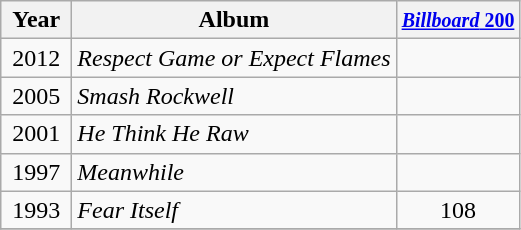<table class="wikitable" width%>
<tr>
<th align="center" valign="top" width="40">Year</th>
<th align="left" valign="top">Album</th>
<th align="center" valign="top"><small><a href='#'><em>Billboard</em> 200</a></small></th>
</tr>
<tr>
<td align="center" valign="top">2012</td>
<td align="left" valign="top"><em>Respect Game or Expect Flames</em></td>
<td align="center" valign="top"></td>
</tr>
<tr>
<td align="center" valign="top">2005</td>
<td align="left" valign="top"><em>Smash Rockwell</em></td>
<td align="center" valign="top"></td>
</tr>
<tr>
<td align="center" valign="top">2001</td>
<td align="left" valign="top"><em>He Think He Raw</em></td>
<td align="center" valign="top"></td>
</tr>
<tr>
<td align="center" valign="top">1997</td>
<td align="left" valign="top"><em>Meanwhile</em></td>
<td align="center" valign="top"></td>
</tr>
<tr>
<td align="center" valign="top">1993</td>
<td align="left" valign="top"><em>Fear Itself</em></td>
<td align="center" valign="top">108</td>
</tr>
<tr>
</tr>
</table>
